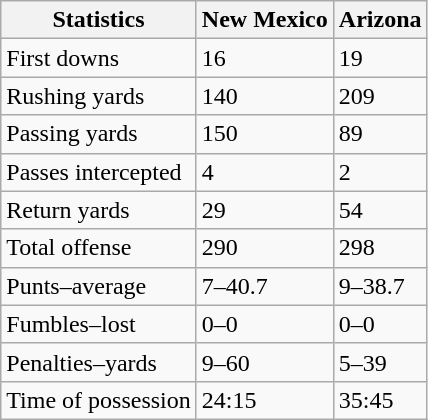<table class="wikitable">
<tr>
<th>Statistics</th>
<th>New Mexico</th>
<th>Arizona</th>
</tr>
<tr>
<td>First downs</td>
<td>16</td>
<td>19</td>
</tr>
<tr>
<td>Rushing yards</td>
<td>140</td>
<td>209</td>
</tr>
<tr>
<td>Passing yards</td>
<td>150</td>
<td>89</td>
</tr>
<tr>
<td>Passes intercepted</td>
<td>4</td>
<td>2</td>
</tr>
<tr>
<td>Return yards</td>
<td>29</td>
<td>54</td>
</tr>
<tr>
<td>Total offense</td>
<td>290</td>
<td>298</td>
</tr>
<tr>
<td>Punts–average</td>
<td>7–40.7</td>
<td>9–38.7</td>
</tr>
<tr>
<td>Fumbles–lost</td>
<td>0–0</td>
<td>0–0</td>
</tr>
<tr>
<td>Penalties–yards</td>
<td>9–60</td>
<td>5–39</td>
</tr>
<tr>
<td>Time of possession</td>
<td>24:15</td>
<td>35:45</td>
</tr>
</table>
